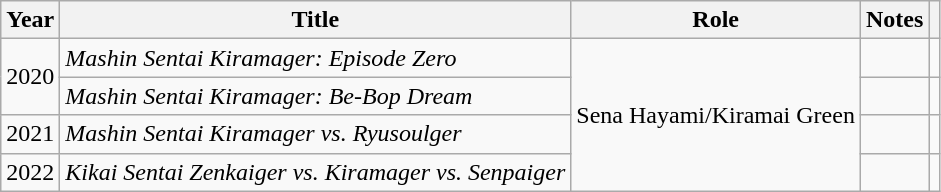<table class="wikitable">
<tr>
<th>Year</th>
<th>Title</th>
<th>Role</th>
<th>Notes</th>
<th></th>
</tr>
<tr>
<td rowspan="2">2020</td>
<td><em>Mashin Sentai Kiramager: Episode Zero</em></td>
<td rowspan="4">Sena Hayami/Kiramai Green</td>
<td></td>
<td></td>
</tr>
<tr>
<td><em>Mashin Sentai Kiramager: Be-Bop Dream</em></td>
<td></td>
<td></td>
</tr>
<tr>
<td>2021</td>
<td><em>Mashin Sentai Kiramager vs. Ryusoulger</em></td>
<td></td>
<td></td>
</tr>
<tr>
<td>2022</td>
<td><em>Kikai Sentai Zenkaiger vs. Kiramager vs. Senpaiger</em></td>
<td></td>
<td></td>
</tr>
</table>
